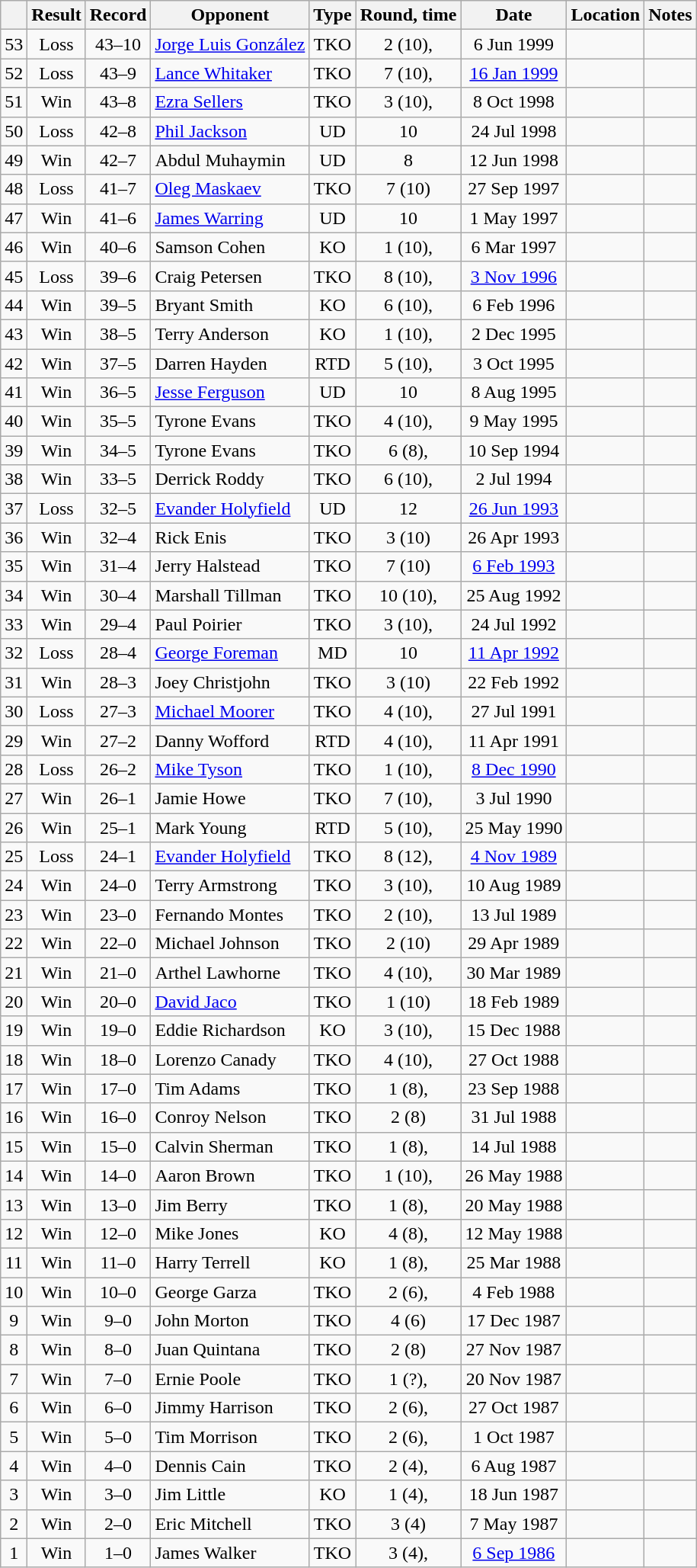<table class="wikitable" style="text-align:center">
<tr>
<th></th>
<th>Result</th>
<th>Record</th>
<th>Opponent</th>
<th>Type</th>
<th>Round, time</th>
<th>Date</th>
<th>Location</th>
<th>Notes</th>
</tr>
<tr align=center>
<td>53</td>
<td>Loss</td>
<td>43–10</td>
<td align=left> <a href='#'>Jorge Luis González</a></td>
<td>TKO</td>
<td>2 (10), </td>
<td>6 Jun 1999</td>
<td align=left> </td>
<td align=left></td>
</tr>
<tr>
<td>52</td>
<td>Loss</td>
<td>43–9</td>
<td align=left> <a href='#'>Lance Whitaker</a></td>
<td>TKO</td>
<td>7 (10), </td>
<td><a href='#'>16 Jan 1999</a></td>
<td align=left> </td>
<td align=left></td>
</tr>
<tr>
<td>51</td>
<td>Win</td>
<td>43–8</td>
<td align=left> <a href='#'>Ezra Sellers</a></td>
<td>TKO</td>
<td>3 (10), </td>
<td>8 Oct 1998</td>
<td align=left> </td>
<td align=left></td>
</tr>
<tr>
<td>50</td>
<td>Loss</td>
<td>42–8</td>
<td align=left> <a href='#'>Phil Jackson</a></td>
<td>UD</td>
<td>10</td>
<td>24 Jul 1998</td>
<td align=left> </td>
<td align=left></td>
</tr>
<tr>
<td>49</td>
<td>Win</td>
<td>42–7</td>
<td align=left> Abdul Muhaymin</td>
<td>UD</td>
<td>8</td>
<td>12 Jun 1998</td>
<td align=left> </td>
<td align=left></td>
</tr>
<tr>
<td>48</td>
<td>Loss</td>
<td>41–7</td>
<td align=left> <a href='#'>Oleg Maskaev</a></td>
<td>TKO</td>
<td>7 (10)</td>
<td>27 Sep 1997</td>
<td align=left> </td>
<td align=left></td>
</tr>
<tr>
<td>47</td>
<td>Win</td>
<td>41–6</td>
<td align=left> <a href='#'>James Warring</a></td>
<td>UD</td>
<td>10</td>
<td>1 May 1997</td>
<td align=left> </td>
<td align=left></td>
</tr>
<tr>
<td>46</td>
<td>Win</td>
<td>40–6</td>
<td align=left> Samson Cohen</td>
<td>KO</td>
<td>1 (10), </td>
<td>6 Mar 1997</td>
<td align=left> </td>
<td></td>
</tr>
<tr>
<td>45</td>
<td>Loss</td>
<td>39–6</td>
<td align=left> Craig Petersen</td>
<td>TKO</td>
<td>8 (10), </td>
<td><a href='#'>3 Nov 1996</a></td>
<td align=left> </td>
<td></td>
</tr>
<tr>
<td>44</td>
<td>Win</td>
<td>39–5</td>
<td align=left> Bryant Smith</td>
<td>KO</td>
<td>6 (10), </td>
<td>6 Feb 1996</td>
<td align=left> </td>
<td></td>
</tr>
<tr>
<td>43</td>
<td>Win</td>
<td>38–5</td>
<td align=left> Terry Anderson</td>
<td>KO</td>
<td>1 (10), </td>
<td>2 Dec 1995</td>
<td align=left> </td>
<td></td>
</tr>
<tr>
<td>42</td>
<td>Win</td>
<td>37–5</td>
<td align=left> Darren Hayden</td>
<td>RTD</td>
<td>5 (10), </td>
<td>3 Oct 1995</td>
<td align=left> </td>
<td align=left></td>
</tr>
<tr>
<td>41</td>
<td>Win</td>
<td>36–5</td>
<td align=left> <a href='#'>Jesse Ferguson</a></td>
<td>UD</td>
<td>10</td>
<td>8 Aug 1995</td>
<td align=left> </td>
<td></td>
</tr>
<tr>
<td>40</td>
<td>Win</td>
<td>35–5</td>
<td align=left> Tyrone Evans</td>
<td>TKO</td>
<td>4 (10), </td>
<td>9 May 1995</td>
<td align=left> </td>
<td></td>
</tr>
<tr>
<td>39</td>
<td>Win</td>
<td>34–5</td>
<td align=left> Tyrone Evans</td>
<td>TKO</td>
<td>6 (8), </td>
<td>10 Sep 1994</td>
<td align=left> </td>
<td></td>
</tr>
<tr>
<td>38</td>
<td>Win</td>
<td>33–5</td>
<td align=left> Derrick Roddy</td>
<td>TKO</td>
<td>6 (10), </td>
<td>2 Jul 1994</td>
<td align=left> </td>
<td align=left></td>
</tr>
<tr>
<td>37</td>
<td>Loss</td>
<td>32–5</td>
<td align=left> <a href='#'>Evander Holyfield</a></td>
<td>UD</td>
<td>12</td>
<td><a href='#'>26 Jun 1993</a></td>
<td align=left> </td>
<td align=left></td>
</tr>
<tr>
<td>36</td>
<td>Win</td>
<td>32–4</td>
<td align=left> Rick Enis</td>
<td>TKO</td>
<td>3 (10)</td>
<td>26 Apr 1993</td>
<td align=left> </td>
<td align=left></td>
</tr>
<tr>
<td>35</td>
<td>Win</td>
<td>31–4</td>
<td align=left> Jerry Halstead</td>
<td>TKO</td>
<td>7 (10)</td>
<td><a href='#'>6 Feb 1993</a></td>
<td align=left> </td>
<td align=left></td>
</tr>
<tr>
<td>34</td>
<td>Win</td>
<td>30–4</td>
<td align=left> Marshall Tillman</td>
<td>TKO</td>
<td>10 (10), </td>
<td>25 Aug 1992</td>
<td align=left> </td>
<td></td>
</tr>
<tr>
<td>33</td>
<td>Win</td>
<td>29–4</td>
<td align=left> Paul Poirier</td>
<td>TKO</td>
<td>3 (10), </td>
<td>24 Jul 1992</td>
<td align=left> </td>
<td></td>
</tr>
<tr>
<td>32</td>
<td>Loss</td>
<td>28–4</td>
<td align=left> <a href='#'>George Foreman</a></td>
<td>MD</td>
<td>10</td>
<td><a href='#'>11 Apr 1992</a></td>
<td align=left> </td>
<td></td>
</tr>
<tr>
<td>31</td>
<td>Win</td>
<td>28–3</td>
<td align=left> Joey Christjohn</td>
<td>TKO</td>
<td>3 (10)</td>
<td>22 Feb 1992</td>
<td align=left> </td>
<td align=left></td>
</tr>
<tr>
<td>30</td>
<td>Loss</td>
<td>27–3</td>
<td align=left> <a href='#'>Michael Moorer</a></td>
<td>TKO</td>
<td>4 (10), </td>
<td>27 Jul 1991</td>
<td align=left> </td>
<td align=left></td>
</tr>
<tr>
<td>29</td>
<td>Win</td>
<td>27–2</td>
<td align=left> Danny Wofford</td>
<td>RTD</td>
<td>4 (10), </td>
<td>11 Apr 1991</td>
<td align=left> </td>
<td></td>
</tr>
<tr>
<td>28</td>
<td>Loss</td>
<td>26–2</td>
<td align=left> <a href='#'>Mike Tyson</a></td>
<td>TKO</td>
<td>1 (10), </td>
<td><a href='#'>8 Dec 1990</a></td>
<td align=left> </td>
<td></td>
</tr>
<tr>
<td>27</td>
<td>Win</td>
<td>26–1</td>
<td align=left> Jamie Howe</td>
<td>TKO</td>
<td>7 (10), </td>
<td>3 Jul 1990</td>
<td align=left> </td>
<td align=left></td>
</tr>
<tr>
<td>26</td>
<td>Win</td>
<td>25–1</td>
<td align=left> Mark Young</td>
<td>RTD</td>
<td>5 (10), </td>
<td>25 May 1990</td>
<td align=left> </td>
<td align=left></td>
</tr>
<tr>
<td>25</td>
<td>Loss</td>
<td>24–1</td>
<td align=left> <a href='#'>Evander Holyfield</a></td>
<td>TKO</td>
<td>8 (12), </td>
<td><a href='#'>4 Nov 1989</a></td>
<td align=left> </td>
<td align=left></td>
</tr>
<tr>
<td>24</td>
<td>Win</td>
<td>24–0</td>
<td align=left> Terry Armstrong</td>
<td>TKO</td>
<td>3 (10), </td>
<td>10 Aug 1989</td>
<td align=left> </td>
<td></td>
</tr>
<tr>
<td>23</td>
<td>Win</td>
<td>23–0</td>
<td align=left> Fernando Montes</td>
<td>TKO</td>
<td>2 (10), </td>
<td>13 Jul 1989</td>
<td align=left> </td>
<td align=left></td>
</tr>
<tr>
<td>22</td>
<td>Win</td>
<td>22–0</td>
<td align=left> Michael Johnson</td>
<td>TKO</td>
<td>2 (10)</td>
<td>29 Apr 1989</td>
<td align=left> </td>
<td align=left></td>
</tr>
<tr>
<td>21</td>
<td>Win</td>
<td>21–0</td>
<td align=left> Arthel Lawhorne</td>
<td>TKO</td>
<td>4 (10), </td>
<td>30 Mar 1989</td>
<td align=left> </td>
<td align=left></td>
</tr>
<tr>
<td>20</td>
<td>Win</td>
<td>20–0</td>
<td align=left> <a href='#'>David Jaco</a></td>
<td>TKO</td>
<td>1 (10)</td>
<td>18 Feb 1989</td>
<td align=left> </td>
<td align=left></td>
</tr>
<tr>
<td>19</td>
<td>Win</td>
<td>19–0</td>
<td align=left> Eddie Richardson</td>
<td>KO</td>
<td>3 (10), </td>
<td>15 Dec 1988</td>
<td align=left> </td>
<td align=left></td>
</tr>
<tr>
<td>18</td>
<td>Win</td>
<td>18–0</td>
<td align=left> Lorenzo Canady</td>
<td>TKO</td>
<td>4 (10), </td>
<td>27 Oct 1988</td>
<td align=left> </td>
<td></td>
</tr>
<tr>
<td>17</td>
<td>Win</td>
<td>17–0</td>
<td align=left> Tim Adams</td>
<td>TKO</td>
<td>1 (8), </td>
<td>23 Sep 1988</td>
<td align=left> </td>
<td align=left></td>
</tr>
<tr>
<td>16</td>
<td>Win</td>
<td>16–0</td>
<td align=left> Conroy Nelson</td>
<td>TKO</td>
<td>2 (8)</td>
<td>31 Jul 1988</td>
<td align=left> </td>
<td align=left></td>
</tr>
<tr>
<td>15</td>
<td>Win</td>
<td>15–0</td>
<td align=left> Calvin Sherman</td>
<td>TKO</td>
<td>1 (8), </td>
<td>14 Jul 1988</td>
<td align=left> </td>
<td align=left></td>
</tr>
<tr>
<td>14</td>
<td>Win</td>
<td>14–0</td>
<td align=left> Aaron Brown</td>
<td>TKO</td>
<td>1 (10), </td>
<td>26 May 1988</td>
<td align=left> </td>
<td align=left></td>
</tr>
<tr>
<td>13</td>
<td>Win</td>
<td>13–0</td>
<td align=left> Jim Berry</td>
<td>TKO</td>
<td>1 (8), </td>
<td>20 May 1988</td>
<td align=left> </td>
<td align=left></td>
</tr>
<tr>
<td>12</td>
<td>Win</td>
<td>12–0</td>
<td align=left> Mike Jones</td>
<td>KO</td>
<td>4 (8), </td>
<td>12 May 1988</td>
<td align=left> </td>
<td align=left></td>
</tr>
<tr>
<td>11</td>
<td>Win</td>
<td>11–0</td>
<td align=left> Harry Terrell</td>
<td>KO</td>
<td>1 (8), </td>
<td>25 Mar 1988</td>
<td align=left> </td>
<td align=left></td>
</tr>
<tr>
<td>10</td>
<td>Win</td>
<td>10–0</td>
<td align=left> George Garza</td>
<td>TKO</td>
<td>2 (6), </td>
<td>4 Feb 1988</td>
<td align=left> </td>
<td align=left></td>
</tr>
<tr>
<td>9</td>
<td>Win</td>
<td>9–0</td>
<td align=left> John Morton</td>
<td>TKO</td>
<td>4 (6)</td>
<td>17 Dec 1987</td>
<td align=left> </td>
<td align=left></td>
</tr>
<tr>
<td>8</td>
<td>Win</td>
<td>8–0</td>
<td align=left> Juan Quintana</td>
<td>TKO</td>
<td>2 (8)</td>
<td>27 Nov 1987</td>
<td align=left> </td>
<td align=left></td>
</tr>
<tr>
<td>7</td>
<td>Win</td>
<td>7–0</td>
<td align=left> Ernie Poole</td>
<td>TKO</td>
<td>1 (?), </td>
<td>20 Nov 1987</td>
<td align=left> </td>
<td align=left></td>
</tr>
<tr>
<td>6</td>
<td>Win</td>
<td>6–0</td>
<td align=left> Jimmy Harrison</td>
<td>TKO</td>
<td>2 (6), </td>
<td>27 Oct 1987</td>
<td align=left> </td>
<td align=left></td>
</tr>
<tr>
<td>5</td>
<td>Win</td>
<td>5–0</td>
<td align=left> Tim Morrison</td>
<td>TKO</td>
<td>2 (6), </td>
<td>1 Oct 1987</td>
<td align=left> </td>
<td align=left></td>
</tr>
<tr>
<td>4</td>
<td>Win</td>
<td>4–0</td>
<td align=left> Dennis Cain</td>
<td>TKO</td>
<td>2 (4), </td>
<td>6 Aug 1987</td>
<td align=left> </td>
<td></td>
</tr>
<tr>
<td>3</td>
<td>Win</td>
<td>3–0</td>
<td align=left> Jim Little</td>
<td>KO</td>
<td>1 (4), </td>
<td>18 Jun 1987</td>
<td align=left> </td>
<td align=left></td>
</tr>
<tr>
<td>2</td>
<td>Win</td>
<td>2–0</td>
<td align=left> Eric Mitchell</td>
<td>TKO</td>
<td>3 (4)</td>
<td>7 May 1987</td>
<td align=left> </td>
<td align=left></td>
</tr>
<tr>
<td>1</td>
<td>Win</td>
<td>1–0</td>
<td align=left> James Walker</td>
<td>TKO</td>
<td>3 (4), </td>
<td><a href='#'>6 Sep 1986</a></td>
<td align=left> </td>
<td align=left></td>
</tr>
</table>
